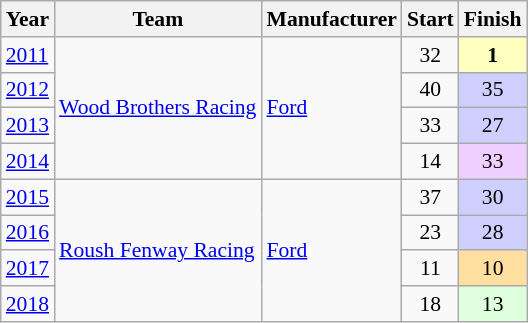<table class="wikitable" style="font-size: 90%;">
<tr>
<th>Year</th>
<th>Team</th>
<th>Manufacturer</th>
<th>Start</th>
<th>Finish</th>
</tr>
<tr>
<td><a href='#'>2011</a></td>
<td rowspan=4><a href='#'>Wood Brothers Racing</a></td>
<td rowspan=4><a href='#'>Ford</a></td>
<td align=center>32</td>
<td align=center style="background:#FFFFBF;"><strong>1</strong></td>
</tr>
<tr>
<td><a href='#'>2012</a></td>
<td align=center>40</td>
<td align=center style="background:#CFCFFF;">35</td>
</tr>
<tr>
<td><a href='#'>2013</a></td>
<td align=center>33</td>
<td align=center style="background:#CFCFFF;">27</td>
</tr>
<tr>
<td><a href='#'>2014</a></td>
<td align=center>14</td>
<td align=center style="background:#EFCFFF;">33</td>
</tr>
<tr>
<td><a href='#'>2015</a></td>
<td rowspan=4><a href='#'>Roush Fenway Racing</a></td>
<td rowspan=4><a href='#'>Ford</a></td>
<td align=center>37</td>
<td align=center style="background:#CFCFFF;">30</td>
</tr>
<tr>
<td><a href='#'>2016</a></td>
<td align=center>23</td>
<td align=center style="background:#CFCFFF;">28</td>
</tr>
<tr>
<td><a href='#'>2017</a></td>
<td align=center>11</td>
<td align=center style="background:#FFDF9F;">10</td>
</tr>
<tr>
<td><a href='#'>2018</a></td>
<td align=center>18</td>
<td align=center style="background:#DFFFDF;">13</td>
</tr>
</table>
